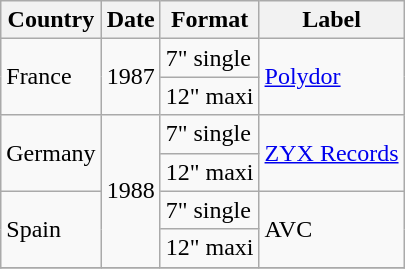<table class=wikitable>
<tr>
<th>Country</th>
<th>Date</th>
<th>Format</th>
<th>Label</th>
</tr>
<tr>
<td rowspan="2">France</td>
<td rowspan="2">1987</td>
<td>7" single</td>
<td rowspan="2"><a href='#'>Polydor</a></td>
</tr>
<tr>
<td>12" maxi</td>
</tr>
<tr>
<td rowspan="2">Germany</td>
<td rowspan="4">1988</td>
<td>7" single</td>
<td rowspan="2"><a href='#'>ZYX Records</a></td>
</tr>
<tr>
<td>12" maxi</td>
</tr>
<tr>
<td rowspan="2">Spain</td>
<td>7" single</td>
<td rowspan="2">AVC</td>
</tr>
<tr>
<td>12" maxi</td>
</tr>
<tr>
</tr>
</table>
